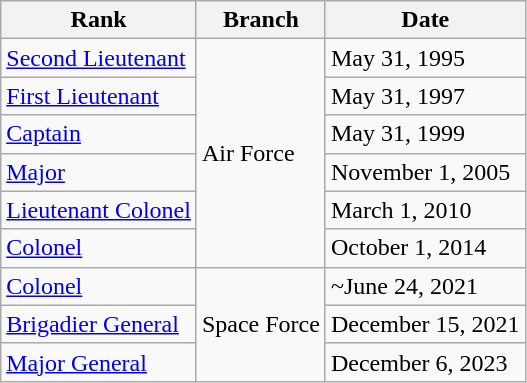<table class="wikitable">
<tr>
<th>Rank</th>
<th>Branch</th>
<th>Date</th>
</tr>
<tr>
<td> <a href='#'>Second Lieutenant</a></td>
<td rowspan=6>Air Force</td>
<td>May 31, 1995</td>
</tr>
<tr>
<td> <a href='#'>First Lieutenant</a></td>
<td>May 31, 1997</td>
</tr>
<tr>
<td> <a href='#'>Captain</a></td>
<td>May 31, 1999</td>
</tr>
<tr>
<td> <a href='#'>Major</a></td>
<td>November 1, 2005</td>
</tr>
<tr>
<td> <a href='#'>Lieutenant Colonel</a></td>
<td>March 1, 2010</td>
</tr>
<tr>
<td> <a href='#'>Colonel</a></td>
<td>October 1, 2014</td>
</tr>
<tr>
<td> <a href='#'>Colonel</a></td>
<td rowspan=3>Space Force</td>
<td>~June 24, 2021</td>
</tr>
<tr>
<td> <a href='#'>Brigadier General</a></td>
<td>December 15, 2021</td>
</tr>
<tr>
<td> <a href='#'>Major General</a></td>
<td>December 6, 2023</td>
</tr>
</table>
